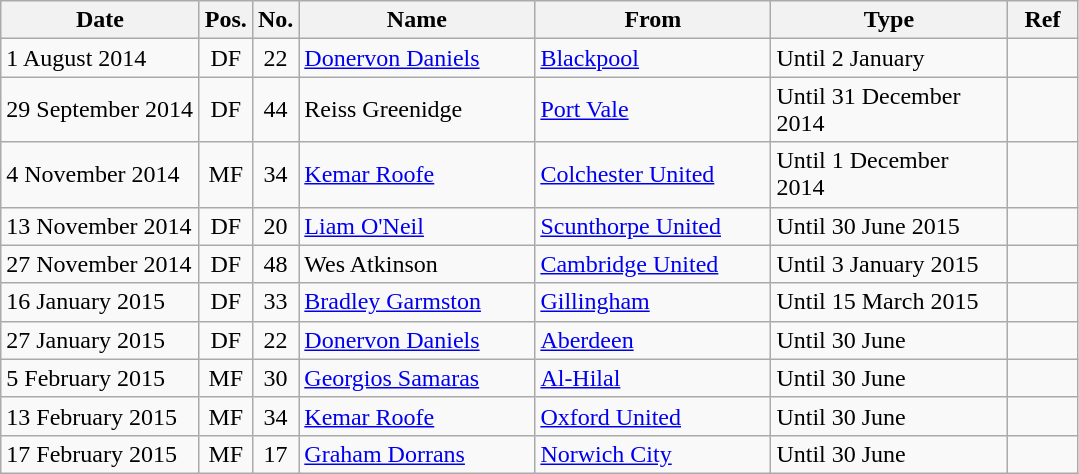<table class="wikitable sortable">
<tr>
<th width=125>Date</th>
<th width=20>Pos.</th>
<th width=20>No.</th>
<th width=150>Name</th>
<th width=150>From</th>
<th width=150>Type</th>
<th class="unsortable" width=40>Ref</th>
</tr>
<tr>
<td>1 August 2014</td>
<td align=center>DF</td>
<td align=center>22</td>
<td> <a href='#'>Donervon Daniels</a></td>
<td> <a href='#'>Blackpool</a></td>
<td>Until 2 January</td>
<td></td>
</tr>
<tr>
<td>29 September 2014</td>
<td align=center>DF</td>
<td align=center>44</td>
<td> Reiss Greenidge</td>
<td> <a href='#'>Port Vale</a></td>
<td>Until 31 December 2014</td>
<td></td>
</tr>
<tr>
<td>4 November 2014</td>
<td align=center>MF</td>
<td align=center>34</td>
<td> <a href='#'>Kemar Roofe</a></td>
<td> <a href='#'>Colchester United</a></td>
<td>Until 1 December 2014</td>
<td></td>
</tr>
<tr>
<td>13 November 2014</td>
<td align=center>DF</td>
<td align=center>20</td>
<td> <a href='#'>Liam O'Neil</a></td>
<td> <a href='#'>Scunthorpe United</a></td>
<td>Until 30 June 2015</td>
<td></td>
</tr>
<tr>
<td>27 November 2014</td>
<td align=center>DF</td>
<td align=center>48</td>
<td> Wes Atkinson</td>
<td> <a href='#'>Cambridge United</a></td>
<td>Until 3 January 2015</td>
<td></td>
</tr>
<tr>
<td>16 January 2015</td>
<td align=center>DF</td>
<td align=center>33</td>
<td> <a href='#'>Bradley Garmston</a></td>
<td> <a href='#'>Gillingham</a></td>
<td>Until 15 March 2015</td>
<td></td>
</tr>
<tr>
<td>27 January 2015</td>
<td align=center>DF</td>
<td align=center>22</td>
<td> <a href='#'>Donervon Daniels</a></td>
<td> <a href='#'>Aberdeen</a></td>
<td>Until 30 June</td>
<td></td>
</tr>
<tr>
<td>5 February 2015</td>
<td align=center>MF</td>
<td align=center>30</td>
<td> <a href='#'>Georgios Samaras</a></td>
<td> <a href='#'>Al-Hilal</a></td>
<td>Until 30 June</td>
<td></td>
</tr>
<tr>
<td>13 February 2015</td>
<td align=center>MF</td>
<td align=center>34</td>
<td> <a href='#'>Kemar Roofe</a></td>
<td> <a href='#'>Oxford United</a></td>
<td>Until 30 June</td>
<td></td>
</tr>
<tr>
<td>17 February 2015</td>
<td align=center>MF</td>
<td align=center>17</td>
<td> <a href='#'>Graham Dorrans</a></td>
<td> <a href='#'>Norwich City</a></td>
<td>Until 30 June</td>
<td></td>
</tr>
</table>
